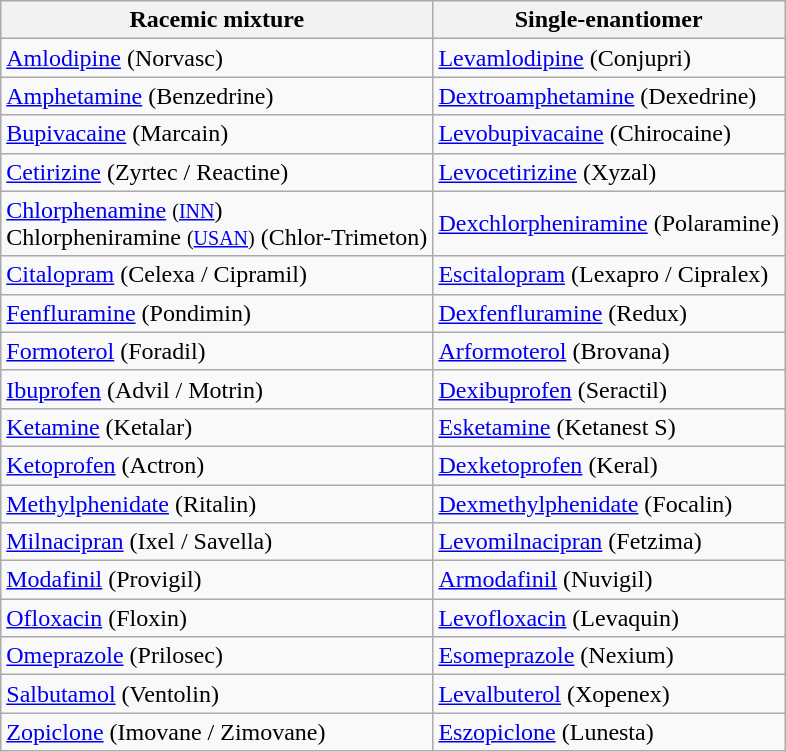<table class="wikitable">
<tr>
<th>Racemic mixture</th>
<th>Single-enantiomer</th>
</tr>
<tr>
<td><a href='#'>Amlodipine</a> (Norvasc)</td>
<td><a href='#'>Levamlodipine</a> (Conjupri)</td>
</tr>
<tr>
<td><a href='#'>Amphetamine</a> (Benzedrine)</td>
<td><a href='#'>Dextroamphetamine</a> (Dexedrine)</td>
</tr>
<tr>
<td><a href='#'>Bupivacaine</a> (Marcain)</td>
<td><a href='#'>Levobupivacaine</a> (Chirocaine)</td>
</tr>
<tr>
<td><a href='#'>Cetirizine</a> (Zyrtec / Reactine)</td>
<td><a href='#'>Levocetirizine</a> (Xyzal)</td>
</tr>
<tr>
<td><a href='#'>Chlorphenamine</a> <small>(<a href='#'>INN</a></small>)<br>Chlorpheniramine <small>(<a href='#'>USAN</a>)</small> (Chlor-Trimeton)</td>
<td><a href='#'>Dexchlorpheniramine</a> (Polaramine)</td>
</tr>
<tr>
<td><a href='#'>Citalopram</a> (Celexa / Cipramil)</td>
<td><a href='#'>Escitalopram</a> (Lexapro / Cipralex)</td>
</tr>
<tr>
<td><a href='#'>Fenfluramine</a> (Pondimin)</td>
<td><a href='#'>Dexfenfluramine</a> (Redux)</td>
</tr>
<tr>
<td><a href='#'>Formoterol</a> (Foradil)</td>
<td><a href='#'>Arformoterol</a> (Brovana)</td>
</tr>
<tr>
<td><a href='#'>Ibuprofen</a> (Advil / Motrin)</td>
<td><a href='#'>Dexibuprofen</a> (Seractil)</td>
</tr>
<tr>
<td><a href='#'>Ketamine</a> (Ketalar)</td>
<td><a href='#'>Esketamine</a> (Ketanest S)</td>
</tr>
<tr>
<td><a href='#'>Ketoprofen</a> (Actron)</td>
<td><a href='#'>Dexketoprofen</a> (Keral)</td>
</tr>
<tr>
<td><a href='#'>Methylphenidate</a> (Ritalin)</td>
<td><a href='#'>Dexmethylphenidate</a> (Focalin)</td>
</tr>
<tr>
<td><a href='#'>Milnacipran</a> (Ixel / Savella)</td>
<td><a href='#'>Levomilnacipran</a> (Fetzima)</td>
</tr>
<tr>
<td><a href='#'>Modafinil</a> (Provigil)</td>
<td><a href='#'>Armodafinil</a> (Nuvigil)</td>
</tr>
<tr>
<td><a href='#'>Ofloxacin</a> (Floxin)</td>
<td><a href='#'>Levofloxacin</a> (Levaquin)</td>
</tr>
<tr>
<td><a href='#'>Omeprazole</a> (Prilosec)</td>
<td><a href='#'>Esomeprazole</a> (Nexium)</td>
</tr>
<tr>
<td><a href='#'>Salbutamol</a> (Ventolin)</td>
<td><a href='#'>Levalbuterol</a> (Xopenex)</td>
</tr>
<tr>
<td><a href='#'>Zopiclone</a> (Imovane / Zimovane)</td>
<td><a href='#'>Eszopiclone</a> (Lunesta)</td>
</tr>
</table>
